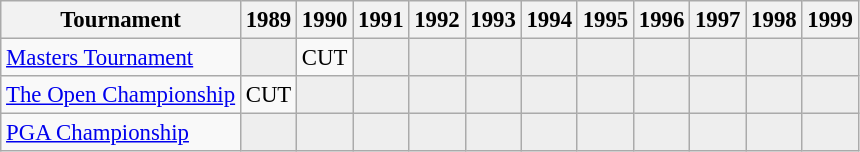<table class="wikitable" style="font-size:95%;text-align:center;">
<tr>
<th>Tournament</th>
<th>1989</th>
<th>1990</th>
<th>1991</th>
<th>1992</th>
<th>1993</th>
<th>1994</th>
<th>1995</th>
<th>1996</th>
<th>1997</th>
<th>1998</th>
<th>1999</th>
</tr>
<tr>
<td align=left><a href='#'>Masters Tournament</a></td>
<td style="background:#eeeeee;"></td>
<td>CUT</td>
<td style="background:#eeeeee;"></td>
<td style="background:#eeeeee;"></td>
<td style="background:#eeeeee;"></td>
<td style="background:#eeeeee;"></td>
<td style="background:#eeeeee;"></td>
<td style="background:#eeeeee;"></td>
<td style="background:#eeeeee;"></td>
<td style="background:#eeeeee;"></td>
<td style="background:#eeeeee;"></td>
</tr>
<tr>
<td align=left><a href='#'>The Open Championship</a></td>
<td>CUT</td>
<td style="background:#eeeeee;"></td>
<td style="background:#eeeeee;"></td>
<td style="background:#eeeeee;"></td>
<td style="background:#eeeeee;"></td>
<td style="background:#eeeeee;"></td>
<td style="background:#eeeeee;"></td>
<td style="background:#eeeeee;"></td>
<td style="background:#eeeeee;"></td>
<td style="background:#eeeeee;"></td>
<td style="background:#eeeeee;"></td>
</tr>
<tr>
<td align=left><a href='#'>PGA Championship</a></td>
<td style="background:#eeeeee;"></td>
<td style="background:#eeeeee;"></td>
<td style="background:#eeeeee;"></td>
<td style="background:#eeeeee;"></td>
<td style="background:#eeeeee;"></td>
<td style="background:#eeeeee;"></td>
<td style="background:#eeeeee;"></td>
<td style="background:#eeeeee;"></td>
<td style="background:#eeeeee;"></td>
<td style="background:#eeeeee;"></td>
<td style="background:#eeeeee;"></td>
</tr>
</table>
